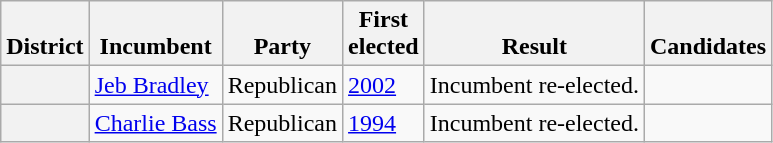<table class=wikitable>
<tr valign=bottom>
<th>District</th>
<th>Incumbent</th>
<th>Party</th>
<th>First<br>elected</th>
<th>Result</th>
<th>Candidates</th>
</tr>
<tr>
<th></th>
<td><a href='#'>Jeb Bradley</a></td>
<td>Republican</td>
<td><a href='#'>2002</a></td>
<td>Incumbent re-elected.</td>
<td nowrap></td>
</tr>
<tr>
<th></th>
<td><a href='#'>Charlie Bass</a></td>
<td>Republican</td>
<td><a href='#'>1994</a></td>
<td>Incumbent re-elected.</td>
<td nowrap></td>
</tr>
</table>
